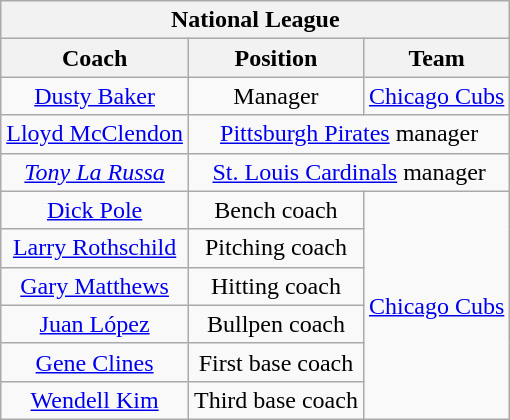<table class="wikitable" style="font-size: 100%; text-align:center;">
<tr>
<th colspan="3">National League</th>
</tr>
<tr>
<th>Coach</th>
<th>Position</th>
<th>Team</th>
</tr>
<tr>
<td><a href='#'>Dusty Baker</a></td>
<td>Manager</td>
<td><a href='#'>Chicago Cubs</a></td>
</tr>
<tr>
<td><a href='#'>Lloyd McClendon</a></td>
<td colspan="2"><a href='#'>Pittsburgh Pirates</a> manager</td>
</tr>
<tr>
<td><em><a href='#'>Tony La Russa</a></em></td>
<td colspan="2"><a href='#'>St. Louis Cardinals</a> manager</td>
</tr>
<tr>
<td><a href='#'>Dick Pole</a></td>
<td>Bench coach</td>
<td rowspan="6"><a href='#'>Chicago Cubs</a></td>
</tr>
<tr>
<td><a href='#'>Larry Rothschild</a></td>
<td>Pitching coach</td>
</tr>
<tr>
<td><a href='#'>Gary Matthews</a></td>
<td>Hitting coach</td>
</tr>
<tr>
<td><a href='#'>Juan López</a></td>
<td>Bullpen coach</td>
</tr>
<tr>
<td><a href='#'>Gene Clines</a></td>
<td>First base coach</td>
</tr>
<tr>
<td><a href='#'>Wendell Kim</a></td>
<td>Third base coach</td>
</tr>
</table>
